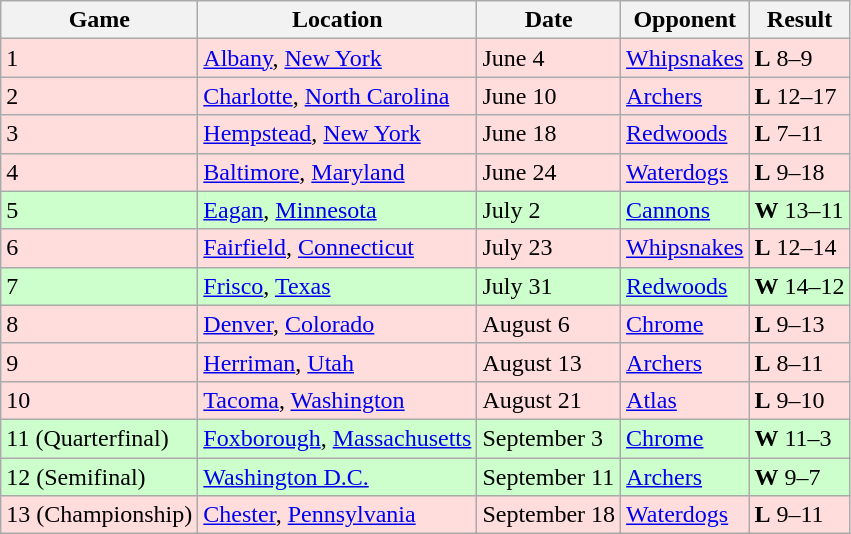<table class="wikitable">
<tr>
<th>Game</th>
<th>Location</th>
<th>Date</th>
<th>Opponent</th>
<th>Result</th>
</tr>
<tr bgcolor="#FFDDDD">
<td>1</td>
<td><a href='#'>Albany</a>, <a href='#'>New York</a></td>
<td>June 4</td>
<td><a href='#'>Whipsnakes</a></td>
<td><strong>L</strong> 8–9</td>
</tr>
<tr bgcolor="#FFDDDD">
<td>2</td>
<td><a href='#'>Charlotte</a>, <a href='#'>North Carolina</a></td>
<td>June 10</td>
<td><a href='#'>Archers</a></td>
<td><strong>L</strong> 12–17</td>
</tr>
<tr bgcolor="#FFDDDD">
<td>3</td>
<td><a href='#'>Hempstead</a>, <a href='#'>New York</a></td>
<td>June 18</td>
<td><a href='#'>Redwoods</a></td>
<td><strong>L</strong> 7–11</td>
</tr>
<tr bgcolor="#FFDDDD">
<td>4</td>
<td><a href='#'>Baltimore</a>, <a href='#'>Maryland</a></td>
<td>June 24</td>
<td><a href='#'>Waterdogs</a></td>
<td><strong>L</strong> 9–18</td>
</tr>
<tr bgcolor="#CCFFCC">
<td>5</td>
<td><a href='#'>Eagan</a>, <a href='#'>Minnesota</a></td>
<td>July 2</td>
<td><a href='#'>Cannons</a></td>
<td><strong>W</strong> 13–11</td>
</tr>
<tr bgcolor="#FFDDDD">
<td>6</td>
<td><a href='#'>Fairfield</a>, <a href='#'>Connecticut</a></td>
<td>July 23</td>
<td><a href='#'>Whipsnakes</a></td>
<td><strong>L</strong> 12–14</td>
</tr>
<tr bgcolor="#CCFFCC">
<td>7</td>
<td><a href='#'>Frisco</a>, <a href='#'>Texas</a></td>
<td>July 31</td>
<td><a href='#'>Redwoods</a></td>
<td><strong>W</strong> 14–12</td>
</tr>
<tr bgcolor="#FFDDDD">
<td>8</td>
<td><a href='#'>Denver</a>, <a href='#'>Colorado</a></td>
<td>August 6</td>
<td><a href='#'>Chrome</a></td>
<td><strong>L</strong> 9–13</td>
</tr>
<tr bgcolor="#FFDDDD">
<td>9</td>
<td><a href='#'>Herriman</a>, <a href='#'>Utah</a></td>
<td>August 13</td>
<td><a href='#'>Archers</a></td>
<td><strong>L</strong> 8–11</td>
</tr>
<tr bgcolor="#FFDDDD">
<td>10</td>
<td><a href='#'>Tacoma</a>, <a href='#'>Washington</a></td>
<td>August 21</td>
<td><a href='#'>Atlas</a></td>
<td><strong>L</strong> 9–10</td>
</tr>
<tr bgcolor="#CCFFCC">
<td>11 (Quarterfinal)</td>
<td><a href='#'>Foxborough</a>, <a href='#'>Massachusetts</a></td>
<td>September 3</td>
<td><a href='#'>Chrome</a></td>
<td><strong>W</strong> 11–3</td>
</tr>
<tr bgcolor="#CCFFCC">
<td>12 (Semifinal)</td>
<td><a href='#'>Washington D.C.</a></td>
<td>September 11</td>
<td><a href='#'>Archers</a></td>
<td><strong>W</strong> 9–7</td>
</tr>
<tr bgcolor="#FFDDDD">
<td>13 (Championship)</td>
<td><a href='#'>Chester</a>, <a href='#'>Pennsylvania</a></td>
<td>September 18</td>
<td><a href='#'>Waterdogs</a></td>
<td><strong>L</strong> 9–11</td>
</tr>
</table>
